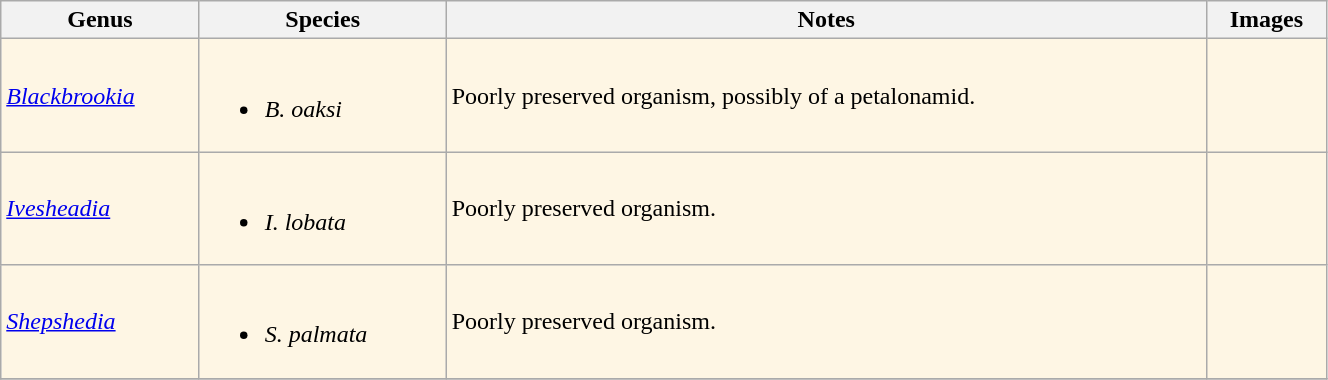<table class="wikitable" style="width:70%;">
<tr>
<th>Genus</th>
<th>Species</th>
<th>Notes</th>
<th>Images</th>
</tr>
<tr>
<td style="background:#FEF6E4;"><em><a href='#'>Blackbrookia</a></em></td>
<td style="background:#FEF6E4;"><br><ul><li><em>B. oaksi</em></li></ul></td>
<td style="background:#FEF6E4;">Poorly preserved organism, possibly of a petalonamid.</td>
<td style="background:#FEF6E4;"></td>
</tr>
<tr>
<td style="background:#FEF6E4;"><em><a href='#'>Ivesheadia</a></em></td>
<td style="background:#FEF6E4;"><br><ul><li><em>I. lobata</em></li></ul></td>
<td style="background:#FEF6E4;">Poorly preserved organism.</td>
<td style="background:#FEF6E4;"></td>
</tr>
<tr>
<td style="background:#FEF6E4;"><em><a href='#'>Shepshedia</a></em></td>
<td style="background:#FEF6E4;"><br><ul><li><em>S. palmata</em></li></ul></td>
<td style="background:#FEF6E4;">Poorly preserved organism.</td>
<td style="background:#FEF6E4;"></td>
</tr>
<tr>
</tr>
</table>
